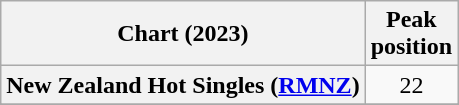<table class="wikitable sortable plainrowheaders" style="text-align:center">
<tr>
<th scope="col">Chart (2023)</th>
<th scope="col">Peak<br>position</th>
</tr>
<tr>
<th scope="row">New Zealand Hot Singles (<a href='#'>RMNZ</a>)</th>
<td>22</td>
</tr>
<tr>
</tr>
<tr>
</tr>
</table>
